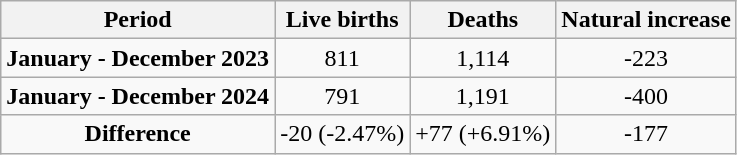<table class="wikitable"  style="text-align:center;">
<tr>
<th>Period</th>
<th>Live births</th>
<th>Deaths</th>
<th>Natural increase</th>
</tr>
<tr>
<td><strong>January - December 2023</strong></td>
<td>811</td>
<td>1,114</td>
<td>-223</td>
</tr>
<tr>
<td><strong>January - December 2024</strong></td>
<td>791</td>
<td>1,191</td>
<td>-400</td>
</tr>
<tr>
<td><strong>Difference</strong></td>
<td> -20 (-2.47%)</td>
<td> +77 (+6.91%)</td>
<td> -177</td>
</tr>
</table>
